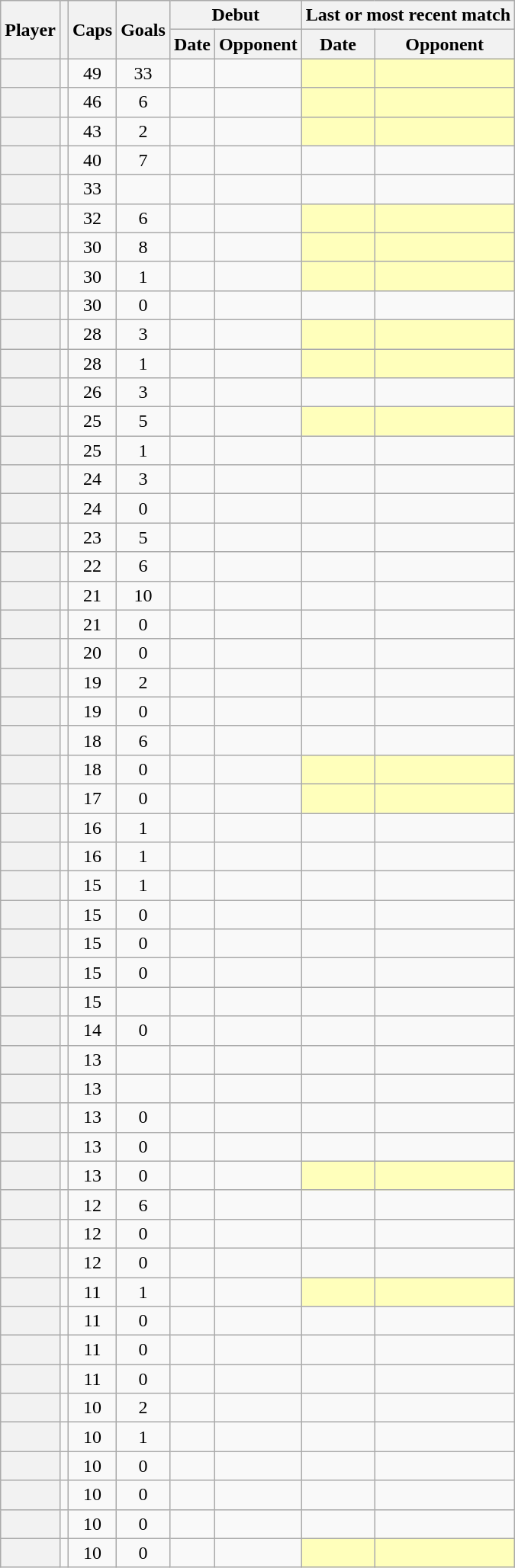<table class="wikitable plainrowheaders sortable sticky-header-multi" style="text-align: center">
<tr>
<th scope=col rowspan=2>Player</th>
<th scope=col rowspan=2></th>
<th scope=col rowspan=2>Caps</th>
<th scope=col rowspan=2>Goals</th>
<th scope=col colspan=2>Debut</th>
<th scope=col colspan=2>Last or most recent match</th>
</tr>
<tr class=unsortable>
<th scope=col>Date</th>
<th scope=col>Opponent</th>
<th scope=col>Date</th>
<th scope=col>Opponent<br>
</th>
</tr>
<tr>
<th scope=row></th>
<td></td>
<td>49</td>
<td>33</td>
<td align=left></td>
<td align=left></td>
<td align=left bgcolor=#FFFFBB></td>
<td align=left bgcolor=#FFFFBB></td>
</tr>
<tr>
<th scope=row></th>
<td></td>
<td>46</td>
<td>6</td>
<td align=left></td>
<td align=left></td>
<td align=left bgcolor=#FFFFBB></td>
<td align=left bgcolor=#FFFFBB></td>
</tr>
<tr>
<th scope=row></th>
<td></td>
<td>43</td>
<td>2</td>
<td align=left></td>
<td align=left></td>
<td align=left bgcolor=#FFFFBB></td>
<td align=left bgcolor=#FFFFBB></td>
</tr>
<tr>
<th scope=row></th>
<td></td>
<td>40</td>
<td>7</td>
<td align=left></td>
<td align=left></td>
<td align=left></td>
<td align=left></td>
</tr>
<tr>
<th scope=row></th>
<td></td>
<td>33</td>
<td></td>
<td align=left></td>
<td align=left></td>
<td align=left></td>
<td align=left></td>
</tr>
<tr>
<th scope=row></th>
<td></td>
<td>32</td>
<td>6</td>
<td align=left></td>
<td align=left></td>
<td align=left bgcolor=#FFFFBB></td>
<td align=left bgcolor=#FFFFBB></td>
</tr>
<tr>
<th scope=row></th>
<td></td>
<td>30</td>
<td>8</td>
<td align=left></td>
<td align=left></td>
<td align=left bgcolor=#FFFFBB></td>
<td align=left bgcolor=#FFFFBB></td>
</tr>
<tr>
<th scope=row></th>
<td></td>
<td>30</td>
<td>1</td>
<td align=left></td>
<td align=left></td>
<td align=left bgcolor=#FFFFBB></td>
<td align=left bgcolor=#FFFFBB></td>
</tr>
<tr>
<th scope=row></th>
<td></td>
<td>30</td>
<td>0</td>
<td align=left></td>
<td align=left></td>
<td align=left></td>
<td align=left></td>
</tr>
<tr>
<th scope=row></th>
<td></td>
<td>28</td>
<td>3</td>
<td align=left></td>
<td align=left></td>
<td align=left bgcolor=#FFFFBB></td>
<td align=left bgcolor=#FFFFBB></td>
</tr>
<tr>
<th scope=row></th>
<td></td>
<td>28</td>
<td>1</td>
<td align=left></td>
<td align=left></td>
<td align=left bgcolor=#FFFFBB></td>
<td align=left bgcolor=#FFFFBB></td>
</tr>
<tr>
<th scope=row></th>
<td></td>
<td>26</td>
<td>3</td>
<td align=left></td>
<td align=left></td>
<td align=left></td>
<td align=left></td>
</tr>
<tr>
<th scope=row></th>
<td></td>
<td>25</td>
<td>5</td>
<td align=left></td>
<td align=left></td>
<td align=left bgcolor=#FFFFBB></td>
<td align=left bgcolor=#FFFFBB></td>
</tr>
<tr>
<th scope=row></th>
<td></td>
<td>25</td>
<td>1</td>
<td align=left></td>
<td align=left></td>
<td align=left></td>
<td align=left></td>
</tr>
<tr>
<th scope=row></th>
<td></td>
<td>24</td>
<td>3</td>
<td align=left></td>
<td align=left></td>
<td align=left></td>
<td align=left></td>
</tr>
<tr>
<th scope=row></th>
<td></td>
<td>24</td>
<td>0</td>
<td align=left></td>
<td align=left></td>
<td align=left></td>
<td align=left></td>
</tr>
<tr>
<th scope=row></th>
<td></td>
<td>23</td>
<td>5</td>
<td align=left></td>
<td align=left></td>
<td align=left></td>
<td align=left></td>
</tr>
<tr>
<th scope=row></th>
<td></td>
<td>22</td>
<td>6</td>
<td align=left></td>
<td align=left></td>
<td align=left></td>
<td align=left></td>
</tr>
<tr>
<th scope=row></th>
<td></td>
<td>21</td>
<td>10</td>
<td align=left></td>
<td align=left></td>
<td align=left></td>
<td align=left></td>
</tr>
<tr>
<th scope=row></th>
<td></td>
<td>21</td>
<td>0</td>
<td align=left></td>
<td align=left></td>
<td align=left></td>
<td align=left></td>
</tr>
<tr>
<th scope=row></th>
<td></td>
<td>20</td>
<td>0</td>
<td align=left></td>
<td align=left></td>
<td align=left></td>
<td align=left></td>
</tr>
<tr>
<th scope=row></th>
<td></td>
<td>19</td>
<td>2</td>
<td align=left></td>
<td align=left></td>
<td align=left></td>
<td align=left></td>
</tr>
<tr>
<th scope=row></th>
<td></td>
<td>19</td>
<td>0</td>
<td align=left></td>
<td align=left></td>
<td align=left></td>
<td align=left></td>
</tr>
<tr>
<th scope=row></th>
<td></td>
<td>18</td>
<td>6</td>
<td align=left></td>
<td align=left></td>
<td align=left></td>
<td align=left></td>
</tr>
<tr>
<th scope=row></th>
<td></td>
<td>18</td>
<td>0</td>
<td align=left></td>
<td align=left></td>
<td align=left bgcolor=#FFFFBB></td>
<td align=left bgcolor=#FFFFBB></td>
</tr>
<tr>
<th scope=row></th>
<td></td>
<td>17</td>
<td>0</td>
<td align=left></td>
<td align=left></td>
<td align=left bgcolor=#FFFFBB></td>
<td align=left bgcolor=#FFFFBB></td>
</tr>
<tr>
<th scope=row></th>
<td></td>
<td>16</td>
<td>1</td>
<td align=left></td>
<td align=left></td>
<td align=left></td>
<td align=left></td>
</tr>
<tr>
<th scope=row></th>
<td></td>
<td>16</td>
<td>1</td>
<td align=left></td>
<td align=left></td>
<td align=left></td>
<td align=left></td>
</tr>
<tr>
<th scope=row></th>
<td></td>
<td>15</td>
<td>1</td>
<td align=left></td>
<td align=left></td>
<td align=left></td>
<td align=left></td>
</tr>
<tr>
<th scope=row></th>
<td></td>
<td>15</td>
<td>0</td>
<td align=left></td>
<td align=left></td>
<td align=left></td>
<td align=left></td>
</tr>
<tr>
<th scope=row></th>
<td></td>
<td>15</td>
<td>0</td>
<td align=left></td>
<td align=left></td>
<td align=left></td>
<td align=left></td>
</tr>
<tr>
<th scope=row></th>
<td></td>
<td>15</td>
<td>0</td>
<td align=left></td>
<td align=left></td>
<td align=left></td>
<td align=left></td>
</tr>
<tr>
<th scope=row></th>
<td></td>
<td>15</td>
<td></td>
<td align=left></td>
<td align=left></td>
<td align=left></td>
<td align=left></td>
</tr>
<tr>
<th scope=row></th>
<td></td>
<td>14</td>
<td>0</td>
<td align=left></td>
<td align=left></td>
<td align=left></td>
<td align=left></td>
</tr>
<tr>
<th scope=row></th>
<td></td>
<td>13</td>
<td></td>
<td align=left></td>
<td align=left></td>
<td align=left></td>
<td align=left></td>
</tr>
<tr>
<th scope=row></th>
<td></td>
<td>13</td>
<td></td>
<td align=left></td>
<td align=left></td>
<td align=left></td>
<td align=left></td>
</tr>
<tr>
<th scope=row></th>
<td></td>
<td>13</td>
<td>0</td>
<td align=left></td>
<td align=left></td>
<td align=left></td>
<td align=left></td>
</tr>
<tr>
<th scope=row></th>
<td></td>
<td>13</td>
<td>0</td>
<td align=left></td>
<td align=left></td>
<td align=left></td>
<td align=left></td>
</tr>
<tr>
<th scope=row></th>
<td></td>
<td>13</td>
<td>0</td>
<td align=left></td>
<td align=left></td>
<td align=left bgcolor=#FFFFBB></td>
<td align=left bgcolor=#FFFFBB></td>
</tr>
<tr>
<th scope=row></th>
<td></td>
<td>12</td>
<td>6</td>
<td align=left></td>
<td align=left></td>
<td align=left></td>
<td align=left></td>
</tr>
<tr>
<th scope=row></th>
<td></td>
<td>12</td>
<td>0</td>
<td align=left></td>
<td align=left></td>
<td align=left></td>
<td align=left></td>
</tr>
<tr>
<th scope=row></th>
<td></td>
<td>12</td>
<td>0</td>
<td align=left></td>
<td align=left></td>
<td align=left></td>
<td align=left></td>
</tr>
<tr>
<th scope=row></th>
<td></td>
<td>11</td>
<td>1</td>
<td align=left></td>
<td align=left></td>
<td align=left bgcolor=#FFFFBB></td>
<td align=left bgcolor=#FFFFBB></td>
</tr>
<tr>
<th scope=row></th>
<td></td>
<td>11</td>
<td>0</td>
<td align=left></td>
<td align=left></td>
<td align=left></td>
<td align=left></td>
</tr>
<tr>
<th scope=row></th>
<td></td>
<td>11</td>
<td>0</td>
<td align=left></td>
<td align=left></td>
<td align=left></td>
<td align=left></td>
</tr>
<tr>
<th scope=row></th>
<td></td>
<td>11</td>
<td>0</td>
<td align=left></td>
<td align=left></td>
<td align=left></td>
<td align=left></td>
</tr>
<tr>
<th scope=row></th>
<td></td>
<td>10</td>
<td>2</td>
<td align=left></td>
<td align=left></td>
<td align=left></td>
<td align=left></td>
</tr>
<tr>
<th scope=row></th>
<td></td>
<td>10</td>
<td>1</td>
<td align=left></td>
<td align=left></td>
<td align=left></td>
<td align=left></td>
</tr>
<tr>
<th scope=row></th>
<td></td>
<td>10</td>
<td>0</td>
<td align=left></td>
<td align=left></td>
<td align=left></td>
<td align=left></td>
</tr>
<tr>
<th scope=row></th>
<td></td>
<td>10</td>
<td>0</td>
<td align=left></td>
<td align=left></td>
<td align=left></td>
<td align=left></td>
</tr>
<tr>
<th scope=row></th>
<td></td>
<td>10</td>
<td>0</td>
<td align=left></td>
<td align=left></td>
<td align=left></td>
<td align=left></td>
</tr>
<tr>
<th scope=row></th>
<td></td>
<td>10</td>
<td>0</td>
<td align=left></td>
<td align=left></td>
<td align=left bgcolor=#FFFFBB></td>
<td align=left bgcolor=#FFFFBB></td>
</tr>
</table>
